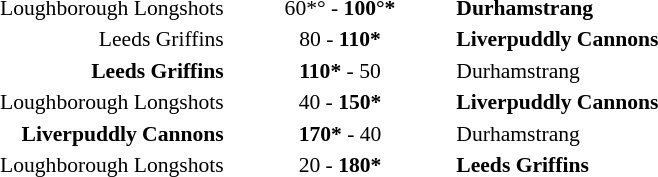<table width="100%" cellspacing="1">
<tr>
<th width="20%"></th>
<th width="12%"></th>
<th width="20%"></th>
<th></th>
</tr>
<tr>
</tr>
<tr style="font-size:90%">
<td align="right">Loughborough Longshots</td>
<td align="center">60*° - <strong>100°*</strong></td>
<td><strong>Durhamstrang</strong></td>
</tr>
<tr>
</tr>
<tr style="font-size:90%">
<td align="right">Leeds Griffins</td>
<td align="center">80 - <strong>110*</strong></td>
<td><strong>Liverpuddly Cannons</strong></td>
</tr>
<tr>
</tr>
<tr style="font-size:90%">
<td align="right"><strong>Leeds Griffins</strong></td>
<td align="center"><strong>110*</strong> - 50</td>
<td>Durhamstrang</td>
</tr>
<tr>
</tr>
<tr style="font-size:90%">
<td align="right">Loughborough Longshots</td>
<td align="center">40 - <strong>150*</strong></td>
<td><strong>Liverpuddly Cannons</strong></td>
</tr>
<tr>
</tr>
<tr style="font-size:90%">
<td align="right"><strong>Liverpuddly Cannons</strong></td>
<td align="center"><strong>170*</strong> - 40</td>
<td>Durhamstrang</td>
</tr>
<tr>
</tr>
<tr style="font-size:90%">
<td align="right">Loughborough Longshots</td>
<td align="center">20 - <strong>180*</strong></td>
<td><strong>Leeds Griffins</strong></td>
</tr>
</table>
